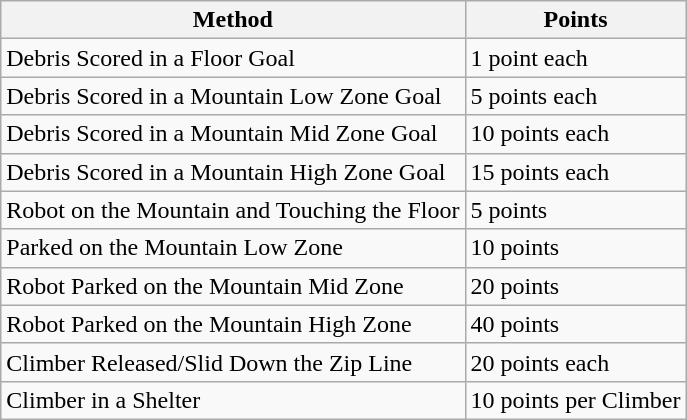<table class="wikitable">
<tr>
<th>Method</th>
<th>Points</th>
</tr>
<tr>
<td>Debris Scored in a Floor Goal</td>
<td>1 point each</td>
</tr>
<tr>
<td>Debris Scored in a Mountain Low Zone Goal</td>
<td>5 points each</td>
</tr>
<tr>
<td>Debris Scored in a Mountain Mid Zone Goal</td>
<td>10 points each</td>
</tr>
<tr>
<td>Debris Scored in a Mountain High Zone Goal</td>
<td>15 points each</td>
</tr>
<tr>
<td>Robot on the Mountain and Touching the Floor</td>
<td>5 points</td>
</tr>
<tr>
<td>Parked on the Mountain Low Zone</td>
<td>10 points</td>
</tr>
<tr>
<td>Robot Parked on the Mountain Mid Zone</td>
<td>20 points</td>
</tr>
<tr>
<td>Robot Parked on the Mountain High Zone</td>
<td>40 points</td>
</tr>
<tr>
<td>Climber Released/Slid Down the Zip Line</td>
<td>20 points each</td>
</tr>
<tr>
<td>Climber in a Shelter</td>
<td>10 points per Climber</td>
</tr>
</table>
